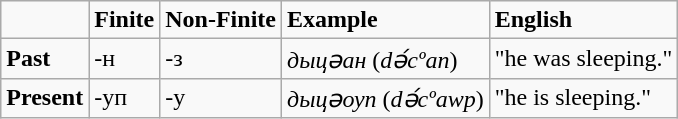<table class="wikitable">
<tr>
<td></td>
<td><strong>Finite</strong></td>
<td><strong>Non-Finite</strong></td>
<td><strong>Example</strong></td>
<td><strong>English</strong></td>
</tr>
<tr>
<td><strong>Past</strong></td>
<td>-н</td>
<td>-з</td>
<td><em>дыцәан</em> (<em>dә́cºan</em>)</td>
<td>"he was sleeping."</td>
</tr>
<tr>
<td><strong>Present</strong></td>
<td>-уп</td>
<td>-у</td>
<td><em>дыцәоуп</em> (<em>dә́cºawp</em>)</td>
<td>"he is sleeping."</td>
</tr>
</table>
